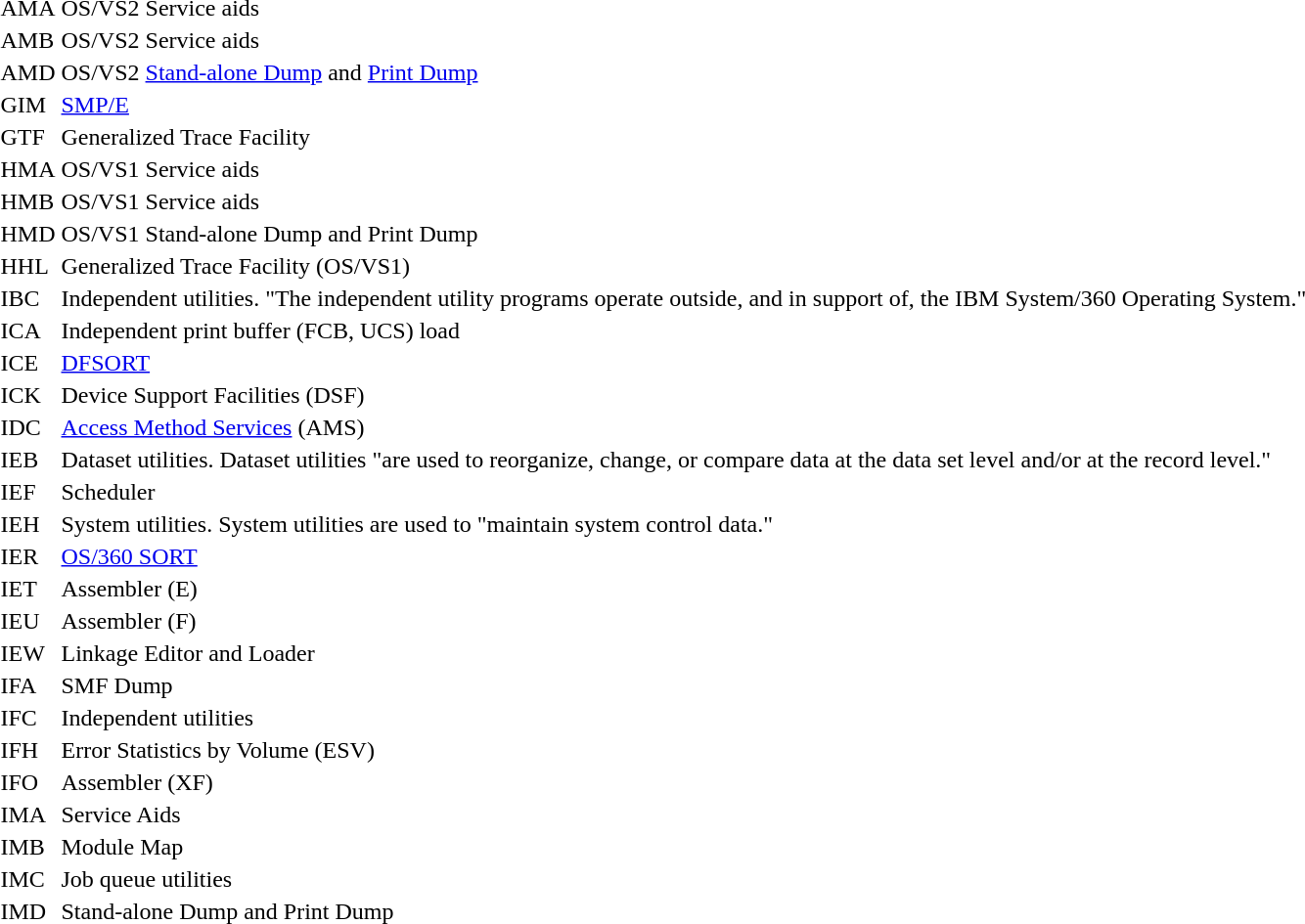<table>
<tr>
<td>AMA</td>
<td>OS/VS2 Service aids</td>
</tr>
<tr>
<td>AMB</td>
<td>OS/VS2 Service aids</td>
</tr>
<tr>
<td>AMD</td>
<td>OS/VS2 <a href='#'>Stand-alone Dump</a> and <a href='#'>Print Dump</a></td>
</tr>
<tr>
<td>GIM</td>
<td><a href='#'>SMP/E</a></td>
</tr>
<tr>
<td>GTF</td>
<td>Generalized Trace Facility</td>
</tr>
<tr>
<td>HMA</td>
<td>OS/VS1 Service aids</td>
</tr>
<tr>
<td>HMB</td>
<td>OS/VS1 Service aids</td>
</tr>
<tr>
<td>HMD</td>
<td>OS/VS1 Stand-alone Dump and Print Dump</td>
</tr>
<tr>
<td>HHL</td>
<td>Generalized Trace Facility (OS/VS1)</td>
</tr>
<tr>
<td>IBC</td>
<td>Independent utilities. "The independent utility programs operate outside, and in support of, the IBM System/360 Operating System."</td>
</tr>
<tr>
<td>ICA</td>
<td>Independent print buffer (FCB, UCS) load</td>
</tr>
<tr>
<td>ICE</td>
<td><a href='#'>DFSORT</a></td>
</tr>
<tr>
<td>ICK</td>
<td>Device Support Facilities (DSF)</td>
</tr>
<tr>
<td>IDC</td>
<td><a href='#'>Access Method Services</a> (AMS)</td>
</tr>
<tr>
<td>IEB</td>
<td>Dataset utilities. Dataset utilities "are used to reorganize, change, or compare data at the data set level and/or at the record level."</td>
</tr>
<tr>
<td>IEF</td>
<td>Scheduler</td>
</tr>
<tr>
<td>IEH</td>
<td>System utilities.  System utilities are used to "maintain system control data."</td>
</tr>
<tr>
<td>IER</td>
<td><a href='#'>OS/360 SORT</a></td>
</tr>
<tr>
<td>IET</td>
<td>Assembler (E)</td>
</tr>
<tr>
<td>IEU</td>
<td>Assembler (F)</td>
</tr>
<tr>
<td>IEW</td>
<td>Linkage Editor and Loader</td>
</tr>
<tr>
<td>IFA</td>
<td>SMF Dump</td>
</tr>
<tr>
<td>IFC</td>
<td>Independent utilities</td>
</tr>
<tr>
<td>IFH</td>
<td>Error Statistics by Volume (ESV)</td>
</tr>
<tr>
<td>IFO</td>
<td>Assembler (XF)</td>
</tr>
<tr>
<td>IMA</td>
<td>Service Aids</td>
</tr>
<tr>
<td>IMB</td>
<td>Module Map</td>
</tr>
<tr>
<td>IMC</td>
<td>Job queue utilities</td>
</tr>
<tr>
<td>IMD</td>
<td>Stand-alone Dump and Print Dump</td>
</tr>
</table>
